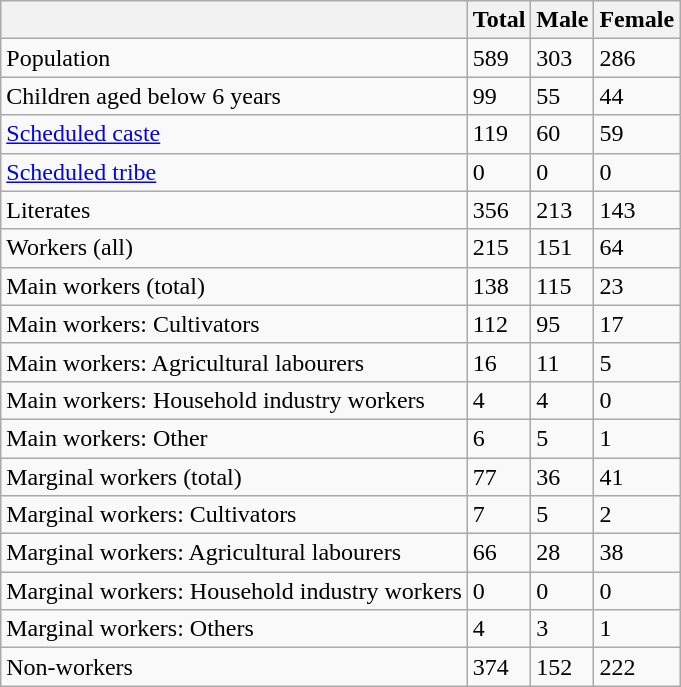<table class="wikitable sortable">
<tr>
<th></th>
<th>Total</th>
<th>Male</th>
<th>Female</th>
</tr>
<tr>
<td>Population</td>
<td>589</td>
<td>303</td>
<td>286</td>
</tr>
<tr>
<td>Children aged below 6 years</td>
<td>99</td>
<td>55</td>
<td>44</td>
</tr>
<tr>
<td><a href='#'>Scheduled caste</a></td>
<td>119</td>
<td>60</td>
<td>59</td>
</tr>
<tr>
<td><a href='#'>Scheduled tribe</a></td>
<td>0</td>
<td>0</td>
<td>0</td>
</tr>
<tr>
<td>Literates</td>
<td>356</td>
<td>213</td>
<td>143</td>
</tr>
<tr>
<td>Workers (all)</td>
<td>215</td>
<td>151</td>
<td>64</td>
</tr>
<tr>
<td>Main workers (total)</td>
<td>138</td>
<td>115</td>
<td>23</td>
</tr>
<tr>
<td>Main workers: Cultivators</td>
<td>112</td>
<td>95</td>
<td>17</td>
</tr>
<tr>
<td>Main workers: Agricultural labourers</td>
<td>16</td>
<td>11</td>
<td>5</td>
</tr>
<tr>
<td>Main workers: Household industry workers</td>
<td>4</td>
<td>4</td>
<td>0</td>
</tr>
<tr>
<td>Main workers: Other</td>
<td>6</td>
<td>5</td>
<td>1</td>
</tr>
<tr>
<td>Marginal workers (total)</td>
<td>77</td>
<td>36</td>
<td>41</td>
</tr>
<tr>
<td>Marginal workers: Cultivators</td>
<td>7</td>
<td>5</td>
<td>2</td>
</tr>
<tr>
<td>Marginal workers: Agricultural labourers</td>
<td>66</td>
<td>28</td>
<td>38</td>
</tr>
<tr>
<td>Marginal workers: Household industry workers</td>
<td>0</td>
<td>0</td>
<td>0</td>
</tr>
<tr>
<td>Marginal workers: Others</td>
<td>4</td>
<td>3</td>
<td>1</td>
</tr>
<tr>
<td>Non-workers</td>
<td>374</td>
<td>152</td>
<td>222</td>
</tr>
</table>
